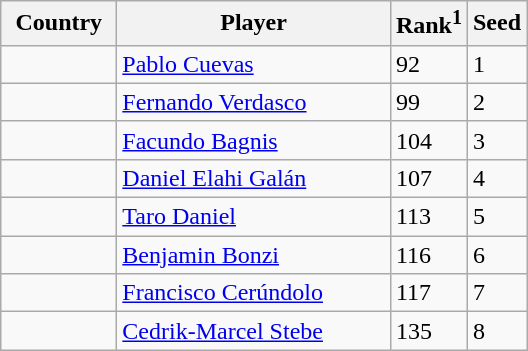<table class="sortable wikitable">
<tr>
<th width="70">Country</th>
<th width="175">Player</th>
<th>Rank<sup>1</sup></th>
<th>Seed</th>
</tr>
<tr>
<td></td>
<td><a href='#'>Pablo Cuevas</a></td>
<td>92</td>
<td>1</td>
</tr>
<tr>
<td></td>
<td><a href='#'>Fernando Verdasco</a></td>
<td>99</td>
<td>2</td>
</tr>
<tr>
<td></td>
<td><a href='#'>Facundo Bagnis</a></td>
<td>104</td>
<td>3</td>
</tr>
<tr>
<td></td>
<td><a href='#'>Daniel Elahi Galán</a></td>
<td>107</td>
<td>4</td>
</tr>
<tr>
<td></td>
<td><a href='#'>Taro Daniel</a></td>
<td>113</td>
<td>5</td>
</tr>
<tr>
<td></td>
<td><a href='#'>Benjamin Bonzi</a></td>
<td>116</td>
<td>6</td>
</tr>
<tr>
<td></td>
<td><a href='#'>Francisco Cerúndolo</a></td>
<td>117</td>
<td>7</td>
</tr>
<tr>
<td></td>
<td><a href='#'>Cedrik-Marcel Stebe</a></td>
<td>135</td>
<td>8</td>
</tr>
</table>
